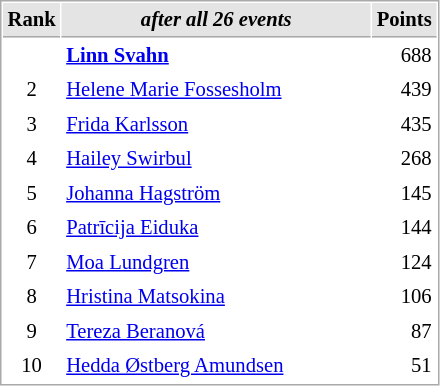<table cellspacing="1" cellpadding="3" style="border:1px solid #AAAAAA;font-size:86%">
<tr style="background-color: #E4E4E4;">
<th style="border-bottom:1px solid #AAAAAA" width=10>Rank</th>
<th style="border-bottom:1px solid #AAAAAA" width=200><em>after all 26 events</em></th>
<th style="border-bottom:1px solid #AAAAAA" width=20 align=right>Points</th>
</tr>
<tr>
<td align=center><strong><span>  </span></strong></td>
<td> <strong><a href='#'>Linn Svahn</a></strong></td>
<td align=right>688</td>
</tr>
<tr>
<td align=center>2</td>
<td> <a href='#'>Helene Marie Fossesholm</a></td>
<td align=right>439</td>
</tr>
<tr>
<td align=center>3</td>
<td> <a href='#'>Frida Karlsson</a></td>
<td align=right>435</td>
</tr>
<tr>
<td align=center>4</td>
<td> <a href='#'>Hailey Swirbul</a></td>
<td align=right>268</td>
</tr>
<tr>
<td align=center>5</td>
<td> <a href='#'>Johanna Hagström</a></td>
<td align=right>145</td>
</tr>
<tr>
<td align=center>6</td>
<td> <a href='#'>Patrīcija Eiduka</a></td>
<td align=right>144</td>
</tr>
<tr>
<td align=center>7</td>
<td> <a href='#'>Moa Lundgren</a></td>
<td align=right>124</td>
</tr>
<tr>
<td align=center>8</td>
<td> <a href='#'>Hristina Matsokina</a></td>
<td align=right>106</td>
</tr>
<tr>
<td align=center>9</td>
<td> <a href='#'>Tereza Beranová</a></td>
<td align=right>87</td>
</tr>
<tr>
<td align=center>10</td>
<td> <a href='#'>Hedda Østberg Amundsen</a></td>
<td align=right>51</td>
</tr>
</table>
